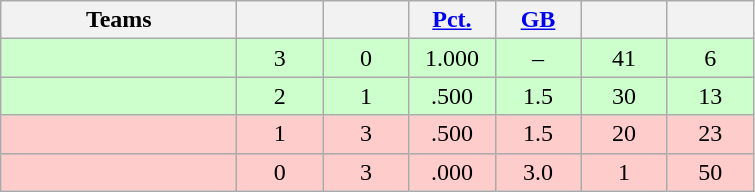<table class="wikitable" style="text-align: center;">
<tr>
<th style="width: 150px;">Teams</th>
<th style="width: 50px;"></th>
<th style="width: 50px;"></th>
<th style="width: 50px;"><a href='#'>Pct.</a></th>
<th style="width: 50px;"><a href='#'>GB</a></th>
<th style="width: 50px;"></th>
<th style="width: 50px;"></th>
</tr>
<tr style="background: #CFC;">
<td style="text-align: left;"></td>
<td>3</td>
<td>0</td>
<td>1.000</td>
<td>–</td>
<td>41</td>
<td>6</td>
</tr>
<tr style="background: #CFC;">
<td style="text-align: left;"></td>
<td>2</td>
<td>1</td>
<td>.500</td>
<td>1.5</td>
<td>30</td>
<td>13</td>
</tr>
<tr style="background: #FCC;">
<td style="text-align: left;"></td>
<td>1</td>
<td>3</td>
<td>.500</td>
<td>1.5</td>
<td>20</td>
<td>23</td>
</tr>
<tr style="background: #FCC;">
<td style="text-align: left;"></td>
<td>0</td>
<td>3</td>
<td>.000</td>
<td>3.0</td>
<td>1</td>
<td>50</td>
</tr>
</table>
